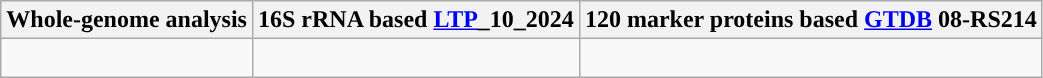<table class="wikitable">
<tr>
<th colspan=1>Whole-genome analysis</th>
<th colspan=1>16S rRNA based <a href='#'>LTP</a>_10_2024</th>
<th colspan=1>120 marker proteins based <a href='#'>GTDB</a> 08-RS214</th>
</tr>
<tr>
<td style="vertical-align:top"><br></td>
<td><br></td>
<td><br></td>
</tr>
</table>
